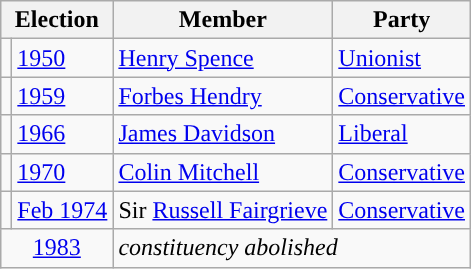<table class="wikitable">
<tr>
<th colspan="2">Election</th>
<th>Member</th>
<th>Party</th>
</tr>
<tr>
<td style="color:inherit;background-color: "></td>
<td><a href='#'>1950</a></td>
<td><a href='#'>Henry Spence</a></td>
<td><a href='#'>Unionist</a></td>
</tr>
<tr>
<td style="color:inherit;background-color: "></td>
<td><a href='#'>1959</a></td>
<td><a href='#'>Forbes Hendry</a></td>
<td><a href='#'>Conservative</a></td>
</tr>
<tr>
<td style="color:inherit;background-color: "></td>
<td><a href='#'>1966</a></td>
<td><a href='#'>James Davidson</a></td>
<td><a href='#'>Liberal</a></td>
</tr>
<tr>
<td style="color:inherit;background-color: "></td>
<td><a href='#'>1970</a></td>
<td><a href='#'>Colin Mitchell</a></td>
<td><a href='#'>Conservative</a></td>
</tr>
<tr>
<td style="color:inherit;background-color: "></td>
<td><a href='#'>Feb 1974</a></td>
<td>Sir <a href='#'>Russell Fairgrieve</a></td>
<td><a href='#'>Conservative</a></td>
</tr>
<tr>
<td colspan="2" align="center"><a href='#'>1983</a></td>
<td colspan="2"><em>constituency abolished</em></td>
</tr>
</table>
